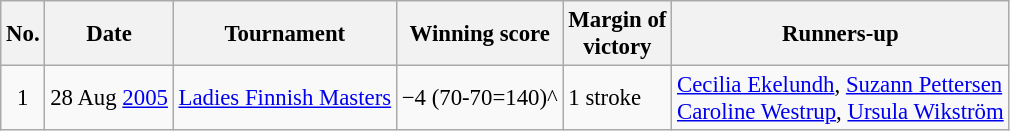<table class="wikitable" style="font-size:95%;">
<tr>
<th>No.</th>
<th>Date</th>
<th>Tournament</th>
<th>Winning score</th>
<th>Margin of<br>victory</th>
<th>Runners-up</th>
</tr>
<tr>
<td align=center>1</td>
<td>28 Aug <a href='#'>2005</a></td>
<td><a href='#'>Ladies Finnish Masters</a></td>
<td>−4 (70-70=140)^</td>
<td>1 stroke</td>
<td> <a href='#'>Cecilia Ekelundh</a>,  <a href='#'>Suzann Pettersen</a><br> <a href='#'>Caroline Westrup</a>,  <a href='#'>Ursula Wikström</a></td>
</tr>
</table>
